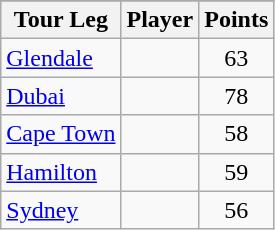<table class="wikitable">
<tr>
</tr>
<tr>
<th>Tour Leg</th>
<th>Player</th>
<th>Points</th>
</tr>
<tr>
<td><a href='#'>Glendale</a></td>
<td> </td>
<td align=center>63</td>
</tr>
<tr>
<td><a href='#'>Dubai</a></td>
<td> </td>
<td align=center>78</td>
</tr>
<tr>
<td><a href='#'>Cape Town</a></td>
<td> </td>
<td align=center>58</td>
</tr>
<tr>
<td><a href='#'>Hamilton</a></td>
<td> </td>
<td align=center>59</td>
</tr>
<tr>
<td><a href='#'>Sydney</a></td>
<td> </td>
<td align=center>56</td>
</tr>
</table>
